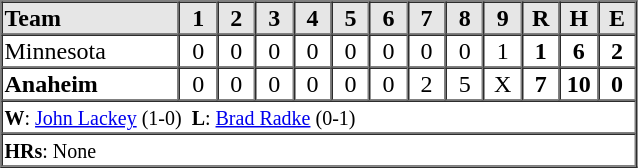<table border=1 cellspacing=0 width=425 style="margin-left:3em;">
<tr style="text-align:center; background-color:#e6e6e6;">
<th align=left width=28%>Team</th>
<th width=6%>1</th>
<th width=6%>2</th>
<th width=6%>3</th>
<th width=6%>4</th>
<th width=6%>5</th>
<th width=6%>6</th>
<th width=6%>7</th>
<th width=6%>8</th>
<th width=6%>9</th>
<th width=6%>R</th>
<th width=6%>H</th>
<th width=6%>E</th>
</tr>
<tr style="text-align:center;">
<td align=left>Minnesota</td>
<td>0</td>
<td>0</td>
<td>0</td>
<td>0</td>
<td>0</td>
<td>0</td>
<td>0</td>
<td>0</td>
<td>1</td>
<td><strong>1</strong></td>
<td><strong>6</strong></td>
<td><strong>2</strong></td>
</tr>
<tr style="text-align:center;">
<td align=left><strong>Anaheim</strong></td>
<td>0</td>
<td>0</td>
<td>0</td>
<td>0</td>
<td>0</td>
<td>0</td>
<td>2</td>
<td>5</td>
<td>X</td>
<td><strong>7</strong></td>
<td><strong>10</strong></td>
<td><strong>0</strong></td>
</tr>
<tr style="text-align:left;">
<td colspan=13><small><strong>W</strong>: <a href='#'>John Lackey</a> (1-0)  <strong>L</strong>: <a href='#'>Brad Radke</a> (0-1)  </small></td>
</tr>
<tr style="text-align:left;">
<td colspan=13><small><strong>HRs</strong>: None </small></td>
</tr>
</table>
